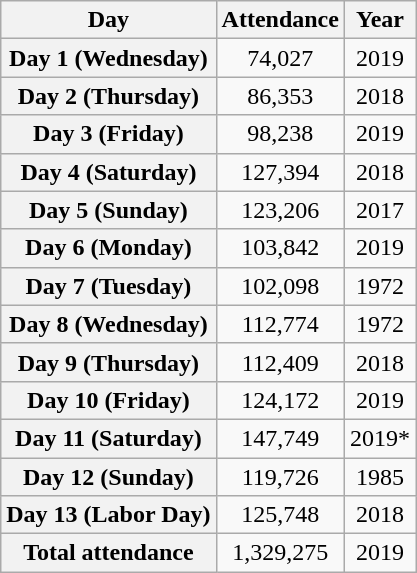<table class="wikitable" style="text-align:center">
<tr>
<th>Day</th>
<th>Attendance</th>
<th>Year</th>
</tr>
<tr>
<th>Day 1 (Wednesday)</th>
<td>74,027</td>
<td>2019</td>
</tr>
<tr>
<th>Day 2 (Thursday)</th>
<td>86,353</td>
<td>2018</td>
</tr>
<tr>
<th>Day 3 (Friday)</th>
<td>98,238</td>
<td>2019</td>
</tr>
<tr>
<th>Day 4 (Saturday)</th>
<td>127,394</td>
<td>2018</td>
</tr>
<tr>
<th>Day 5 (Sunday)</th>
<td>123,206</td>
<td>2017</td>
</tr>
<tr>
<th>Day 6 (Monday)</th>
<td>103,842</td>
<td>2019</td>
</tr>
<tr>
<th>Day 7 (Tuesday)</th>
<td>102,098</td>
<td>1972</td>
</tr>
<tr>
<th>Day 8 (Wednesday)</th>
<td>112,774</td>
<td>1972</td>
</tr>
<tr>
<th>Day 9 (Thursday)</th>
<td>112,409</td>
<td>2018</td>
</tr>
<tr>
<th>Day 10 (Friday)</th>
<td>124,172</td>
<td>2019</td>
</tr>
<tr>
<th>Day 11 (Saturday)</th>
<td>147,749</td>
<td>2019*</td>
</tr>
<tr>
<th>Day 12 (Sunday)</th>
<td>119,726</td>
<td>1985</td>
</tr>
<tr>
<th>Day 13 (Labor Day)</th>
<td>125,748</td>
<td>2018</td>
</tr>
<tr>
<th>Total attendance</th>
<td>1,329,275</td>
<td>2019</td>
</tr>
</table>
